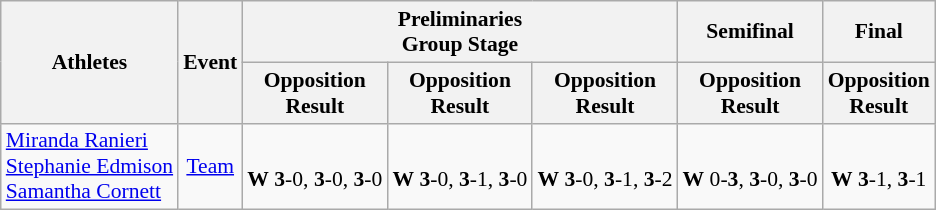<table class="wikitable" border="1" style="font-size:90%">
<tr>
<th rowspan=2>Athletes</th>
<th rowspan=2>Event</th>
<th colspan=3>Preliminaries<br>Group Stage</th>
<th>Semifinal</th>
<th>Final</th>
</tr>
<tr>
<th>Opposition<br>Result</th>
<th>Opposition<br>Result</th>
<th>Opposition<br>Result</th>
<th>Opposition<br>Result</th>
<th>Opposition<br>Result</th>
</tr>
<tr>
<td><a href='#'>Miranda Ranieri</a><br><a href='#'>Stephanie Edmison</a><br><a href='#'>Samantha Cornett</a></td>
<td align=center><a href='#'>Team</a></td>
<td align=center><br><strong>W</strong> <strong>3</strong>-0, <strong>3</strong>-0, <strong>3</strong>-0</td>
<td align=center><br><strong>W</strong> <strong>3</strong>-0, <strong>3</strong>-1, <strong>3</strong>-0</td>
<td align=center><br><strong>W</strong> <strong>3</strong>-0, <strong>3</strong>-1, <strong>3</strong>-2</td>
<td align=center><br><strong>W</strong> 0-<strong>3</strong>, <strong>3</strong>-0, <strong>3</strong>-0</td>
<td align=center><br><strong>W</strong> <strong>3</strong>-1, <strong>3</strong>-1<br></td>
</tr>
</table>
